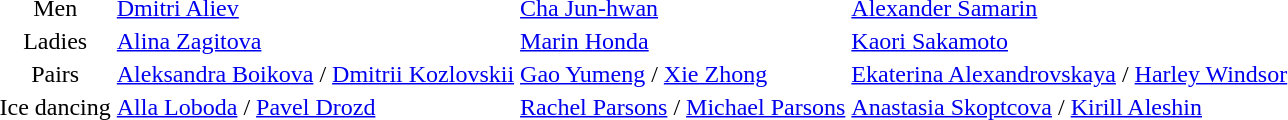<table>
<tr>
<td align=center>Men</td>
<td> <a href='#'>Dmitri Aliev</a></td>
<td> <a href='#'>Cha Jun-hwan</a></td>
<td> <a href='#'>Alexander Samarin</a></td>
</tr>
<tr>
<td align=center>Ladies</td>
<td> <a href='#'>Alina Zagitova</a></td>
<td> <a href='#'>Marin Honda</a></td>
<td> <a href='#'>Kaori Sakamoto</a></td>
</tr>
<tr>
<td align=center>Pairs</td>
<td> <a href='#'>Aleksandra Boikova</a> / <a href='#'>Dmitrii Kozlovskii</a></td>
<td> <a href='#'>Gao Yumeng</a> / <a href='#'>Xie Zhong</a></td>
<td> <a href='#'>Ekaterina Alexandrovskaya</a> / <a href='#'>Harley Windsor</a></td>
</tr>
<tr>
<td align=center>Ice dancing</td>
<td> <a href='#'>Alla Loboda</a> / <a href='#'>Pavel Drozd</a></td>
<td> <a href='#'>Rachel Parsons</a> / <a href='#'>Michael Parsons</a></td>
<td> <a href='#'>Anastasia Skoptcova</a> / <a href='#'>Kirill Aleshin</a></td>
</tr>
</table>
